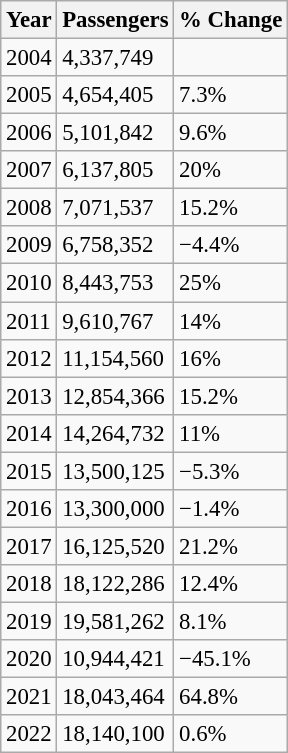<table class="wikitable" style="font-size: 95%">
<tr>
<th>Year</th>
<th>Passengers</th>
<th>% Change</th>
</tr>
<tr>
<td>2004</td>
<td>4,337,749</td>
<td></td>
</tr>
<tr>
<td>2005</td>
<td>4,654,405</td>
<td> 7.3%</td>
</tr>
<tr>
<td>2006</td>
<td>5,101,842</td>
<td> 9.6%</td>
</tr>
<tr>
<td>2007</td>
<td>6,137,805</td>
<td> 20%</td>
</tr>
<tr>
<td>2008</td>
<td>7,071,537</td>
<td> 15.2%</td>
</tr>
<tr>
<td>2009</td>
<td>6,758,352</td>
<td> −4.4%</td>
</tr>
<tr>
<td>2010</td>
<td>8,443,753</td>
<td> 25%</td>
</tr>
<tr>
<td>2011</td>
<td>9,610,767</td>
<td> 14%</td>
</tr>
<tr>
<td>2012</td>
<td>11,154,560</td>
<td> 16%</td>
</tr>
<tr>
<td>2013</td>
<td>12,854,366</td>
<td> 15.2%</td>
</tr>
<tr>
<td>2014</td>
<td>14,264,732</td>
<td> 11%</td>
</tr>
<tr>
<td>2015</td>
<td>13,500,125</td>
<td> −5.3%</td>
</tr>
<tr>
<td>2016</td>
<td>13,300,000</td>
<td> −1.4%</td>
</tr>
<tr>
<td>2017</td>
<td>16,125,520</td>
<td> 21.2%</td>
</tr>
<tr>
<td>2018</td>
<td>18,122,286</td>
<td> 12.4%</td>
</tr>
<tr>
<td>2019</td>
<td>19,581,262</td>
<td> 8.1%</td>
</tr>
<tr>
<td>2020</td>
<td>10,944,421</td>
<td> −45.1%</td>
</tr>
<tr>
<td>2021</td>
<td>18,043,464</td>
<td> 64.8%</td>
</tr>
<tr>
<td>2022</td>
<td>18,140,100</td>
<td> 0.6%</td>
</tr>
</table>
